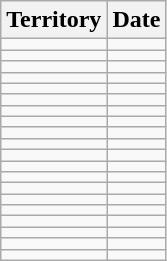<table class="wikitable sortable">
<tr>
<th>Territory</th>
<th>Date</th>
</tr>
<tr>
<td></td>
<td></td>
</tr>
<tr>
<td></td>
</tr>
<tr>
<td></td>
<td></td>
</tr>
<tr>
<td></td>
</tr>
<tr>
<td></td>
<td></td>
</tr>
<tr>
<td></td>
<td></td>
</tr>
<tr>
<td></td>
</tr>
<tr>
<td></td>
<td></td>
</tr>
<tr>
<td></td>
<td></td>
</tr>
<tr>
<td></td>
<td></td>
</tr>
<tr>
<td></td>
<td></td>
</tr>
<tr>
<td></td>
<td></td>
</tr>
<tr>
<td></td>
<td></td>
</tr>
<tr>
<td></td>
<td></td>
</tr>
<tr>
<td></td>
<td></td>
</tr>
<tr>
<td></td>
<td></td>
</tr>
<tr>
<td></td>
<td></td>
</tr>
<tr>
<td></td>
<td></td>
</tr>
<tr>
<td></td>
<td></td>
</tr>
<tr>
<td></td>
</tr>
</table>
